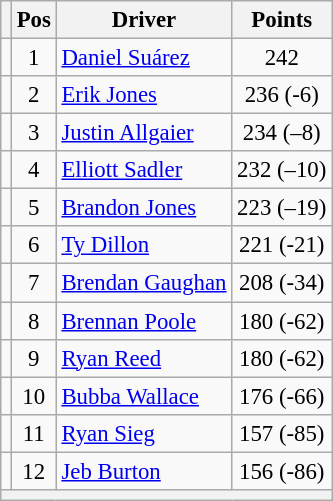<table class="wikitable" style="font-size: 95%;">
<tr>
<th></th>
<th>Pos</th>
<th>Driver</th>
<th>Points</th>
</tr>
<tr>
<td align="left"></td>
<td style="text-align:center;">1</td>
<td><a href='#'>Daniel Suárez</a></td>
<td style="text-align:center;">242</td>
</tr>
<tr>
<td align="left"></td>
<td style="text-align:center;">2</td>
<td><a href='#'>Erik Jones</a></td>
<td style="text-align:center;">236 (-6)</td>
</tr>
<tr>
<td align="left"></td>
<td style="text-align:center;">3</td>
<td><a href='#'>Justin Allgaier</a></td>
<td style="text-align:center;">234 (–8)</td>
</tr>
<tr>
<td align="left"></td>
<td style="text-align:center;">4</td>
<td><a href='#'>Elliott Sadler</a></td>
<td style="text-align:center;">232 (–10)</td>
</tr>
<tr>
<td align="left"></td>
<td style="text-align:center;">5</td>
<td><a href='#'>Brandon Jones</a></td>
<td style="text-align:center;">223 (–19)</td>
</tr>
<tr>
<td align="left"></td>
<td style="text-align:center;">6</td>
<td><a href='#'>Ty Dillon</a></td>
<td style="text-align:center;">221 (-21)</td>
</tr>
<tr>
<td align="left"></td>
<td style="text-align:center;">7</td>
<td><a href='#'>Brendan Gaughan</a></td>
<td style="text-align:center;">208 (-34)</td>
</tr>
<tr>
<td align="left"></td>
<td style="text-align:center;">8</td>
<td><a href='#'>Brennan Poole</a></td>
<td style="text-align:center;">180 (-62)</td>
</tr>
<tr>
<td align="left"></td>
<td style="text-align:center;">9</td>
<td><a href='#'>Ryan Reed</a></td>
<td style="text-align:center;">180 (-62)</td>
</tr>
<tr>
<td align="left"></td>
<td style="text-align:center;">10</td>
<td><a href='#'>Bubba Wallace</a></td>
<td style="text-align:center;">176 (-66)</td>
</tr>
<tr>
<td align="left"></td>
<td style="text-align:center;">11</td>
<td><a href='#'>Ryan Sieg</a></td>
<td style="text-align:center;">157 (-85)</td>
</tr>
<tr>
<td align="left"></td>
<td style="text-align:center;">12</td>
<td><a href='#'>Jeb Burton</a></td>
<td style="text-align:center;">156 (-86)</td>
</tr>
<tr class="sortbottom">
<th colspan="9"></th>
</tr>
</table>
